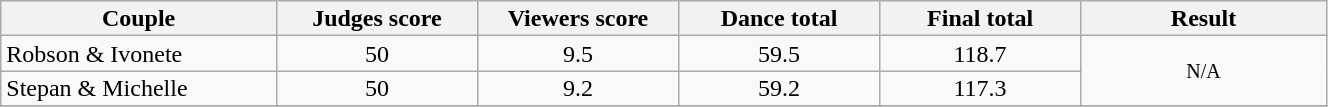<table class="wikitable" style="font-size:100%; line-height:16px; text-align:center" width="70%">
<tr>
<th width=085>Couple</th>
<th width=060>Judges score</th>
<th width=060>Viewers score</th>
<th width=060>Dance total</th>
<th width=060>Final total</th>
<th width=075>Result</th>
</tr>
<tr>
<td align="left">Robson & Ivonete</td>
<td>50</td>
<td>9.5</td>
<td>59.5</td>
<td>118.7</td>
<td rowspan=2><small>N/A</small></td>
</tr>
<tr>
<td align="left">Stepan & Michelle</td>
<td>50</td>
<td>9.2</td>
<td>59.2</td>
<td>117.3</td>
</tr>
<tr>
</tr>
</table>
